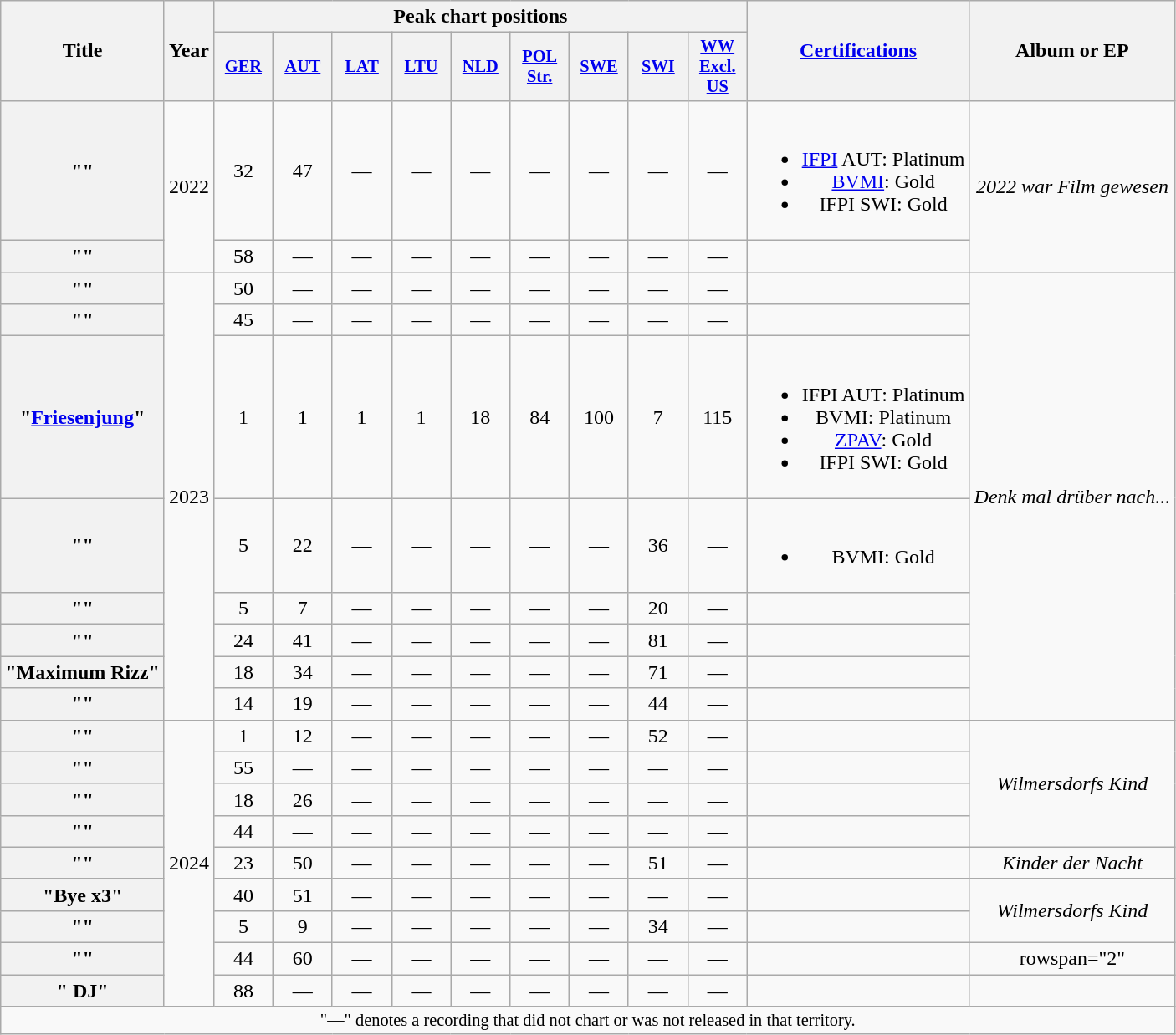<table class="wikitable plainrowheaders" style="text-align:center;">
<tr>
<th scope="col" rowspan="2">Title</th>
<th scope="col" rowspan="2">Year</th>
<th scope="col" colspan="9">Peak chart positions</th>
<th scope="col" rowspan="2"><a href='#'>Certifications</a></th>
<th scope="col" rowspan="2">Album or EP</th>
</tr>
<tr>
<th scope="col" style="width:3em;font-size:85%;"><a href='#'>GER</a><br></th>
<th scope="col" style="width:3em;font-size:85%;"><a href='#'>AUT</a><br></th>
<th scope="col" style="width:3em;font-size:85%;"><a href='#'>LAT</a><br></th>
<th scope="col" style="width:3em;font-size:85%;"><a href='#'>LTU</a><br></th>
<th scope="col" style="width:3em;font-size:85%;"><a href='#'>NLD</a><br></th>
<th scope="col" style="width:3em;font-size:85%;"><a href='#'>POL<br>Str.</a><br></th>
<th scope="col" style="width:3em;font-size:85%;"><a href='#'>SWE</a><br></th>
<th scope="col" style="width:3em;font-size:85%;"><a href='#'>SWI</a><br></th>
<th scope="col" style="width:3em;font-size:85%;"><a href='#'>WW<br>Excl.<br>US</a><br></th>
</tr>
<tr>
<th scope="row">""<br></th>
<td rowspan="2">2022</td>
<td>32</td>
<td>47</td>
<td>—</td>
<td>—</td>
<td>—</td>
<td>—</td>
<td>—</td>
<td>—</td>
<td>—</td>
<td><br><ul><li><a href='#'>IFPI</a> AUT: Platinum</li><li><a href='#'>BVMI</a>: Gold</li><li>IFPI SWI: Gold</li></ul></td>
<td rowspan="2"><em>2022 war Film gewesen</em></td>
</tr>
<tr>
<th scope="row">""<br></th>
<td>58</td>
<td>—</td>
<td>—</td>
<td>—</td>
<td>—</td>
<td>—</td>
<td>—</td>
<td>—</td>
<td>—</td>
<td></td>
</tr>
<tr>
<th scope="row">""<br></th>
<td rowspan="8">2023</td>
<td>50</td>
<td>—</td>
<td>—</td>
<td>—</td>
<td>—</td>
<td>—</td>
<td>—</td>
<td>—</td>
<td>—</td>
<td></td>
<td rowspan="8"><em>Denk mal drüber nach...</em></td>
</tr>
<tr>
<th scope="row">""</th>
<td>45</td>
<td>—</td>
<td>—</td>
<td>—</td>
<td>—</td>
<td>—</td>
<td>—</td>
<td>—</td>
<td>—</td>
<td></td>
</tr>
<tr>
<th scope="row">"<a href='#'>Friesenjung</a>"<br></th>
<td>1</td>
<td>1</td>
<td>1</td>
<td>1</td>
<td>18</td>
<td>84</td>
<td>100</td>
<td>7</td>
<td>115</td>
<td><br><ul><li>IFPI AUT: Platinum</li><li>BVMI: Platinum</li><li><a href='#'>ZPAV</a>: Gold</li><li>IFPI SWI: Gold</li></ul></td>
</tr>
<tr>
<th scope="row">""<br></th>
<td>5</td>
<td>22</td>
<td>—</td>
<td>—</td>
<td>—</td>
<td>—</td>
<td>—</td>
<td>36</td>
<td>—</td>
<td><br><ul><li>BVMI: Gold</li></ul></td>
</tr>
<tr>
<th scope="row">""<br></th>
<td>5</td>
<td>7</td>
<td>—</td>
<td>—</td>
<td>—</td>
<td>—</td>
<td>—</td>
<td>20</td>
<td>—</td>
<td></td>
</tr>
<tr>
<th scope="row">""</th>
<td>24</td>
<td>41</td>
<td>—</td>
<td>—</td>
<td>—</td>
<td>—</td>
<td>—</td>
<td>81</td>
<td>—</td>
<td></td>
</tr>
<tr>
<th scope="row">"Maximum Rizz"</th>
<td>18</td>
<td>34</td>
<td>—</td>
<td>—</td>
<td>—</td>
<td>—</td>
<td>—</td>
<td>71</td>
<td>—</td>
<td></td>
</tr>
<tr>
<th scope="row">""<br></th>
<td>14</td>
<td>19</td>
<td>—</td>
<td>—</td>
<td>—</td>
<td>—</td>
<td>—</td>
<td>44</td>
<td>—</td>
<td></td>
</tr>
<tr>
<th scope="row">""</th>
<td rowspan="9">2024</td>
<td>1</td>
<td>12</td>
<td>—</td>
<td>—</td>
<td>—</td>
<td>—</td>
<td>—</td>
<td>52</td>
<td>—</td>
<td></td>
<td rowspan="4"><em>Wilmersdorfs Kind</em></td>
</tr>
<tr>
<th scope="row">""</th>
<td>55</td>
<td>—</td>
<td>—</td>
<td>—</td>
<td>—</td>
<td>—</td>
<td>—</td>
<td>—</td>
<td>—</td>
<td></td>
</tr>
<tr>
<th scope="row">""<br></th>
<td>18</td>
<td>26</td>
<td>—</td>
<td>—</td>
<td>—</td>
<td>—</td>
<td>—</td>
<td>—</td>
<td>—</td>
<td></td>
</tr>
<tr>
<th scope="row">""</th>
<td>44</td>
<td>—</td>
<td>—</td>
<td>—</td>
<td>—</td>
<td>—</td>
<td>—</td>
<td>—</td>
<td>—</td>
<td></td>
</tr>
<tr>
<th scope="row">""<br></th>
<td>23</td>
<td>50</td>
<td>—</td>
<td>—</td>
<td>—</td>
<td>—</td>
<td>—</td>
<td>51</td>
<td>—</td>
<td></td>
<td><em>Kinder der Nacht</em></td>
</tr>
<tr>
<th scope="row">"Bye x3"<br></th>
<td>40</td>
<td>51</td>
<td>—</td>
<td>—</td>
<td>—</td>
<td>—</td>
<td>—</td>
<td>—</td>
<td>—</td>
<td></td>
<td rowspan="2"><em>Wilmersdorfs Kind</em></td>
</tr>
<tr>
<th scope="row">""<br></th>
<td>5</td>
<td>9</td>
<td>—</td>
<td>—</td>
<td>—</td>
<td>—</td>
<td>—</td>
<td>34</td>
<td>—</td>
<td></td>
</tr>
<tr>
<th scope="row">""<br></th>
<td>44</td>
<td>60</td>
<td>—</td>
<td>—</td>
<td>—</td>
<td>—</td>
<td>—</td>
<td>—</td>
<td>—</td>
<td></td>
<td>rowspan="2" </td>
</tr>
<tr>
<th scope="row">" DJ"</th>
<td>88</td>
<td>—</td>
<td>—</td>
<td>—</td>
<td>—</td>
<td>—</td>
<td>—</td>
<td>—</td>
<td>—</td>
<td></td>
</tr>
<tr>
<td colspan="15" style="font-size:85%">"—" denotes a recording that did not chart or was not released in that territory.</td>
</tr>
</table>
